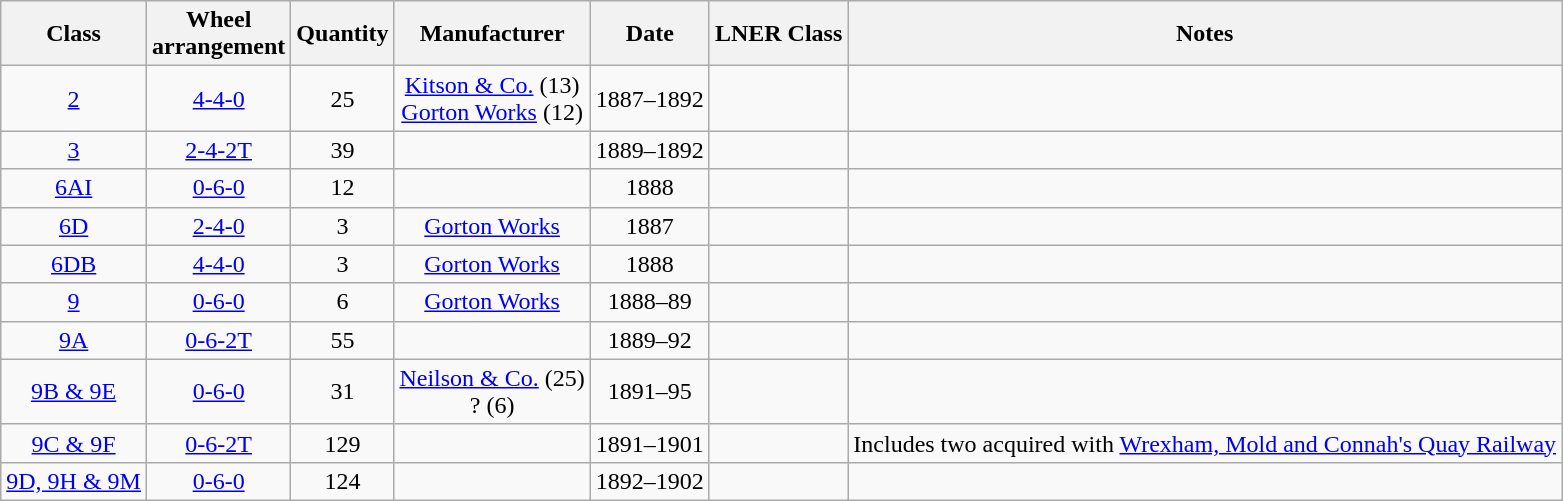<table class="wikitable" style=text-align:center>
<tr>
<th>Class</th>
<th>Wheel<br>arrangement</th>
<th>Quantity</th>
<th>Manufacturer</th>
<th>Date</th>
<th>LNER Class</th>
<th>Notes</th>
</tr>
<tr>
<td><a href='#'>2</a></td>
<td><a href='#'>4-4-0</a></td>
<td>25</td>
<td><a href='#'>Kitson & Co.</a> (13)<br><a href='#'>Gorton Works</a> (12)</td>
<td>1887–1892</td>
<td></td>
<td align=left></td>
</tr>
<tr>
<td><a href='#'>3</a></td>
<td><a href='#'>2-4-2T</a></td>
<td>39</td>
<td></td>
<td>1889–1892</td>
<td></td>
<td align=left></td>
</tr>
<tr>
<td><a href='#'>6AI</a></td>
<td><a href='#'>0-6-0</a></td>
<td>12</td>
<td></td>
<td>1888</td>
<td></td>
<td align=left></td>
</tr>
<tr>
<td><a href='#'>6D</a></td>
<td><a href='#'>2-4-0</a></td>
<td>3</td>
<td><a href='#'>Gorton Works</a></td>
<td>1887</td>
<td></td>
<td align=left></td>
</tr>
<tr>
<td><a href='#'>6DB</a></td>
<td><a href='#'>4-4-0</a></td>
<td>3</td>
<td><a href='#'>Gorton Works</a></td>
<td>1888</td>
<td></td>
<td align=left></td>
</tr>
<tr>
<td><a href='#'>9</a></td>
<td><a href='#'>0-6-0</a></td>
<td>6</td>
<td><a href='#'>Gorton Works</a></td>
<td>1888–89</td>
<td></td>
<td align=left></td>
</tr>
<tr>
<td><a href='#'>9A</a></td>
<td><a href='#'>0-6-2T</a></td>
<td>55</td>
<td></td>
<td>1889–92</td>
<td></td>
<td align=left></td>
</tr>
<tr>
<td><a href='#'>9B & 9E</a></td>
<td><a href='#'>0-6-0</a></td>
<td>31</td>
<td><a href='#'>Neilson & Co.</a> (25)<br>? (6)</td>
<td>1891–95</td>
<td></td>
<td align=left></td>
</tr>
<tr>
<td><a href='#'>9C & 9F</a></td>
<td><a href='#'>0-6-2T</a></td>
<td>129</td>
<td></td>
<td>1891–1901</td>
<td></td>
<td align=left>Includes two acquired with <a href='#'>Wrexham, Mold and Connah's Quay Railway</a></td>
</tr>
<tr>
<td><a href='#'>9D, 9H & 9M</a></td>
<td><a href='#'>0-6-0</a></td>
<td>124</td>
<td></td>
<td>1892–1902</td>
<td></td>
<td align=left></td>
</tr>
</table>
